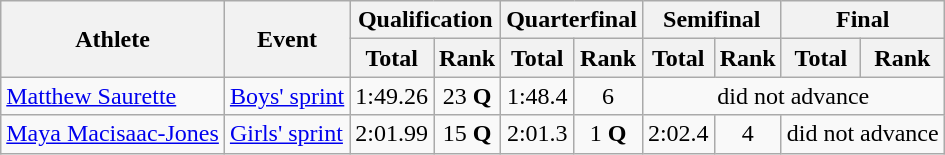<table class="wikitable">
<tr>
<th rowspan=2>Athlete</th>
<th rowspan=2>Event</th>
<th colspan=2>Qualification</th>
<th colspan=2>Quarterfinal</th>
<th colspan=2>Semifinal</th>
<th colspan=2>Final</th>
</tr>
<tr>
<th>Total</th>
<th>Rank</th>
<th>Total</th>
<th>Rank</th>
<th>Total</th>
<th>Rank</th>
<th>Total</th>
<th>Rank</th>
</tr>
<tr>
<td><a href='#'>Matthew Saurette</a></td>
<td><a href='#'>Boys' sprint</a></td>
<td align="center">1:49.26</td>
<td align="center">23 <strong>Q</strong></td>
<td align="center">1:48.4</td>
<td align="center">6</td>
<td align="center" colspan=4>did not advance</td>
</tr>
<tr>
<td><a href='#'>Maya Macisaac-Jones</a></td>
<td><a href='#'>Girls' sprint</a></td>
<td align="center">2:01.99</td>
<td align="center">15 <strong>Q</strong></td>
<td align="center">2:01.3</td>
<td align="center">1 <strong>Q</strong></td>
<td align="center">2:02.4</td>
<td align="center">4</td>
<td align="center" colspan=2>did not advance</td>
</tr>
</table>
